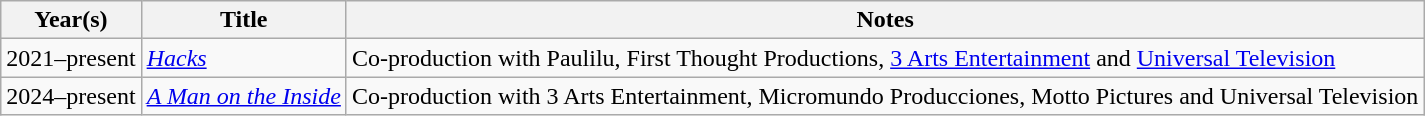<table class="wikitable sortable">
<tr>
<th>Year(s)</th>
<th>Title</th>
<th class="unsortable">Notes</th>
</tr>
<tr>
<td>2021–present</td>
<td><em><a href='#'>Hacks</a></em></td>
<td>Co-production with Paulilu, First Thought Productions, <a href='#'>3 Arts Entertainment</a> and <a href='#'>Universal Television</a></td>
</tr>
<tr>
<td>2024–present</td>
<td><em><a href='#'>A Man on the Inside</a></em></td>
<td>Co-production with 3 Arts Entertainment, Micromundo Producciones, Motto Pictures and Universal Television</td>
</tr>
</table>
